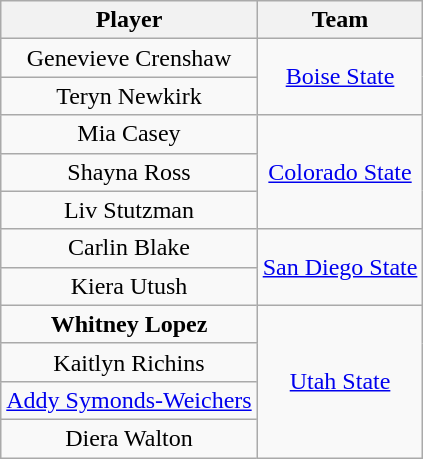<table class="wikitable" style="text-align: center;">
<tr>
<th>Player</th>
<th>Team</th>
</tr>
<tr>
<td>Genevieve Crenshaw</td>
<td rowspan=2><a href='#'>Boise State</a></td>
</tr>
<tr>
<td>Teryn Newkirk</td>
</tr>
<tr>
<td>Mia Casey</td>
<td rowspan=3><a href='#'>Colorado State</a></td>
</tr>
<tr>
<td>Shayna Ross</td>
</tr>
<tr>
<td>Liv Stutzman</td>
</tr>
<tr>
<td>Carlin Blake</td>
<td rowspan=2><a href='#'>San Diego State</a></td>
</tr>
<tr>
<td>Kiera Utush</td>
</tr>
<tr>
<td><strong>Whitney Lopez</strong></td>
<td rowspan=4><a href='#'>Utah State</a></td>
</tr>
<tr>
<td>Kaitlyn Richins</td>
</tr>
<tr>
<td><a href='#'>Addy Symonds-Weichers</a></td>
</tr>
<tr>
<td>Diera Walton</td>
</tr>
</table>
